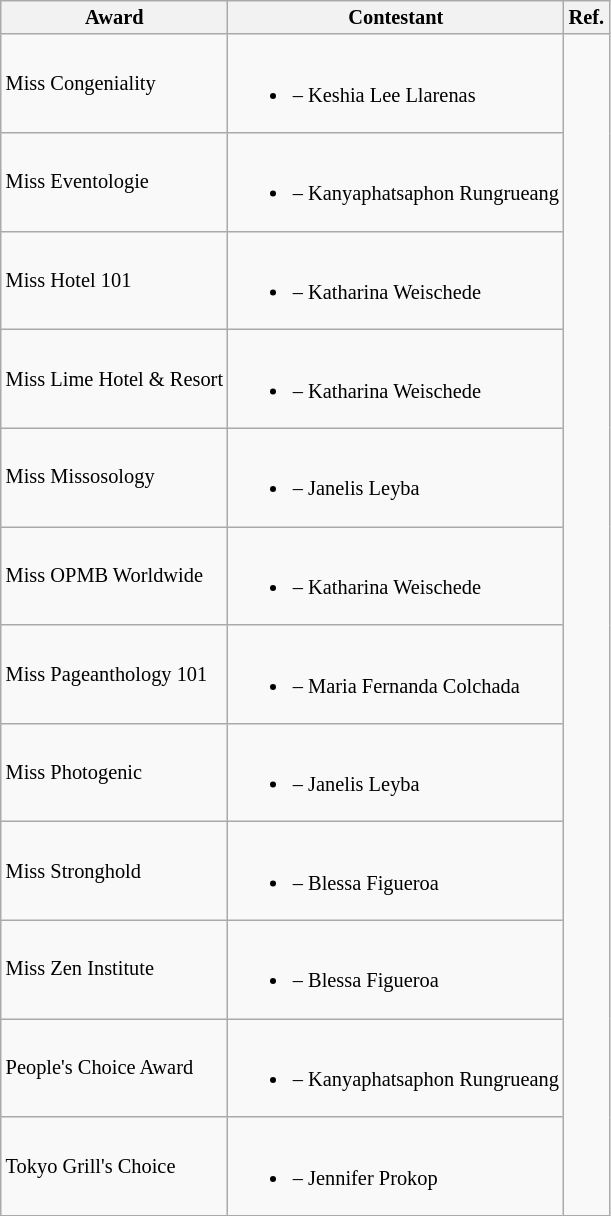<table class="wikitable sortable" style="font-size: 85%;">
<tr>
<th>Award</th>
<th>Contestant</th>
<th>Ref.</th>
</tr>
<tr>
<td>Miss Congeniality</td>
<td><br><ul><li> – Keshia Lee Llarenas</li></ul></td>
<td rowspan=12></td>
</tr>
<tr>
<td>Miss Eventologie</td>
<td><br><ul><li> – Kanyaphatsaphon Rungrueang</li></ul></td>
</tr>
<tr>
<td>Miss Hotel 101</td>
<td><br><ul><li> – Katharina Weischede</li></ul></td>
</tr>
<tr>
<td>Miss Lime Hotel & Resort</td>
<td><br><ul><li> – Katharina Weischede</li></ul></td>
</tr>
<tr>
<td>Miss Missosology</td>
<td><br><ul><li> – Janelis Leyba</li></ul></td>
</tr>
<tr>
<td>Miss OPMB Worldwide</td>
<td><br><ul><li> – Katharina Weischede</li></ul></td>
</tr>
<tr>
<td>Miss Pageanthology 101</td>
<td><br><ul><li> – Maria Fernanda Colchada</li></ul></td>
</tr>
<tr>
<td>Miss Photogenic</td>
<td><br><ul><li> – Janelis Leyba</li></ul></td>
</tr>
<tr>
<td>Miss Stronghold</td>
<td><br><ul><li> – Blessa Figueroa</li></ul></td>
</tr>
<tr>
<td>Miss Zen Institute</td>
<td><br><ul><li> – Blessa Figueroa</li></ul></td>
</tr>
<tr>
<td>People's Choice Award</td>
<td><br><ul><li> – Kanyaphatsaphon Rungrueang</li></ul></td>
</tr>
<tr>
<td>Tokyo Grill's Choice</td>
<td><br><ul><li> – Jennifer Prokop</li></ul></td>
</tr>
</table>
